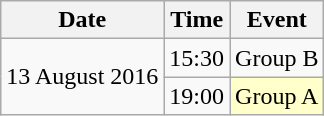<table class = "wikitable" style="text-align:center;">
<tr>
<th>Date</th>
<th>Time</th>
<th>Event</th>
</tr>
<tr>
<td rowspan=2>13 August 2016</td>
<td>15:30</td>
<td>Group B</td>
</tr>
<tr>
<td>19:00</td>
<td bgcolor=ffffcc>Group A</td>
</tr>
</table>
